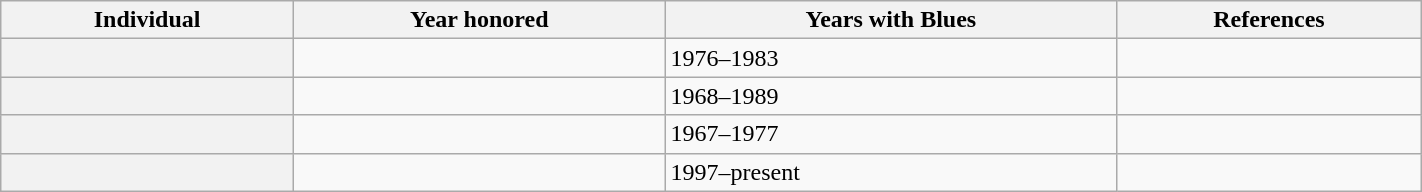<table class="wikitable sortable" width="75%">
<tr>
<th scope="col">Individual</th>
<th scope="col">Year honored</th>
<th scope="col">Years with Blues</th>
<th scope="col" class="unsortable">References</th>
</tr>
<tr>
<th scope="row"></th>
<td></td>
<td>1976–1983</td>
<td></td>
</tr>
<tr>
<th scope="row"></th>
<td></td>
<td>1968–1989</td>
<td></td>
</tr>
<tr>
<th scope="row"></th>
<td></td>
<td>1967–1977</td>
<td></td>
</tr>
<tr>
<th scope="row"></th>
<td></td>
<td>1997–present</td>
<td></td>
</tr>
</table>
